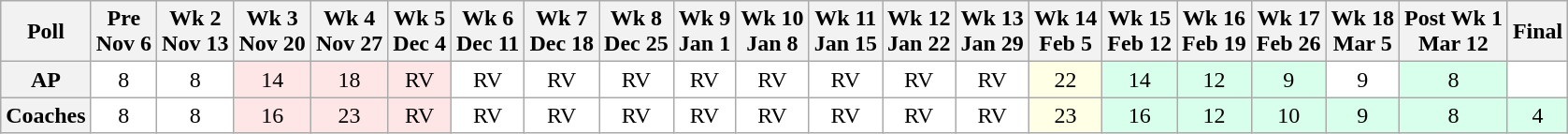<table class="wikitable" style="white-space:nowrap;">
<tr>
<th>Poll</th>
<th>Pre<br>Nov 6</th>
<th>Wk 2<br>Nov 13</th>
<th>Wk 3<br>Nov 20</th>
<th>Wk 4<br>Nov 27</th>
<th>Wk 5<br>Dec 4</th>
<th>Wk 6<br>Dec 11</th>
<th>Wk 7<br>Dec 18</th>
<th>Wk 8<br>Dec 25</th>
<th>Wk 9<br>Jan 1</th>
<th>Wk 10<br>Jan 8</th>
<th>Wk 11<br>Jan 15</th>
<th>Wk 12<br>Jan 22</th>
<th>Wk 13<br>Jan 29</th>
<th>Wk 14<br>Feb 5</th>
<th>Wk 15<br>Feb 12</th>
<th>Wk 16<br>Feb 19</th>
<th>Wk 17<br>Feb 26</th>
<th>Wk 18<br>Mar 5</th>
<th>Post Wk 1<br>Mar 12</th>
<th>Final</th>
</tr>
<tr style="text-align:center;">
<th>AP</th>
<td style="background:#FFF;">8</td>
<td style="background:#FFF;">8</td>
<td style="background:#FFE6E6;">14</td>
<td style="background:#FFE6E6;">18</td>
<td style="background:#FFE6E6">RV</td>
<td style="background:#FFF;">RV</td>
<td style="background:#FFF;">RV</td>
<td style="background:#FFF;">RV</td>
<td style="background:#FFF;">RV</td>
<td style="background:#FFF;">RV</td>
<td style="background:#FFF;">RV</td>
<td style="background:#FFF;">RV</td>
<td style="background:#FFF;">RV</td>
<td style="background:#FFFFE6;">22</td>
<td style="background:#D8FFEB;">14</td>
<td style="background:#D8FFEB;">12</td>
<td style="background:#D8FFEB;">9</td>
<td style="background:#FFF;">9</td>
<td style="background:#D8FFEB;">8</td>
<td style="background:#FFF;"></td>
</tr>
<tr style="text-align:center;">
<th>Coaches</th>
<td style="background:#FFF;">8</td>
<td style="background:#FFF;">8</td>
<td style="background:#FFE6E6;">16</td>
<td style="background:#FFE6E6;">23</td>
<td style="background:#FFE6E6;">RV</td>
<td style="background:#FFF;">RV</td>
<td style="background:#FFF;">RV</td>
<td style="background:#FFF;">RV</td>
<td style="background:#FFF;">RV</td>
<td style="background:#FFF;">RV</td>
<td style="background:#FFF;">RV</td>
<td style="background:#FFF;">RV</td>
<td style="background:#FFF;">RV</td>
<td style="background:#FFFFE6;">23</td>
<td style="background:#D8FFEB;">16</td>
<td style="background:#D8FFEB;">12</td>
<td style="background:#D8FFEB;">10</td>
<td style="background:#D8FFEB;">9</td>
<td style="background:#D8FFEB;">8</td>
<td style="background:#D8FFEB;">4</td>
</tr>
</table>
